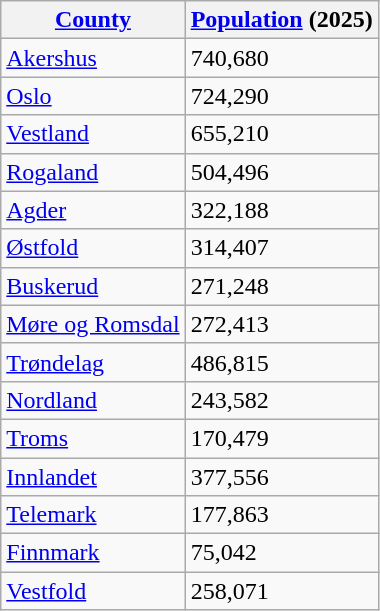<table class="wikitable sortable">
<tr>
<th><a href='#'>County</a></th>
<th><a href='#'>Population</a> (2025)</th>
</tr>
<tr>
<td><a href='#'>Akershus</a></td>
<td>740,680</td>
</tr>
<tr>
<td><a href='#'>Oslo</a></td>
<td>724,290</td>
</tr>
<tr>
<td><a href='#'>Vestland</a></td>
<td>655,210</td>
</tr>
<tr>
<td><a href='#'>Rogaland</a></td>
<td>504,496</td>
</tr>
<tr>
<td><a href='#'>Agder</a></td>
<td>322,188</td>
</tr>
<tr>
<td><a href='#'>Østfold</a></td>
<td>314,407</td>
</tr>
<tr>
<td><a href='#'>Buskerud</a></td>
<td>271,248</td>
</tr>
<tr>
<td><a href='#'>Møre og Romsdal</a></td>
<td>272,413</td>
</tr>
<tr>
<td><a href='#'>Trøndelag</a></td>
<td>486,815</td>
</tr>
<tr>
<td><a href='#'>Nordland</a></td>
<td>243,582</td>
</tr>
<tr>
<td><a href='#'>Troms</a></td>
<td>170,479</td>
</tr>
<tr>
<td><a href='#'>Innlandet</a></td>
<td>377,556</td>
</tr>
<tr>
<td><a href='#'>Telemark</a></td>
<td>177,863</td>
</tr>
<tr>
<td><a href='#'>Finnmark</a></td>
<td>75,042</td>
</tr>
<tr>
<td><a href='#'>Vestfold</a></td>
<td>258,071</td>
</tr>
</table>
